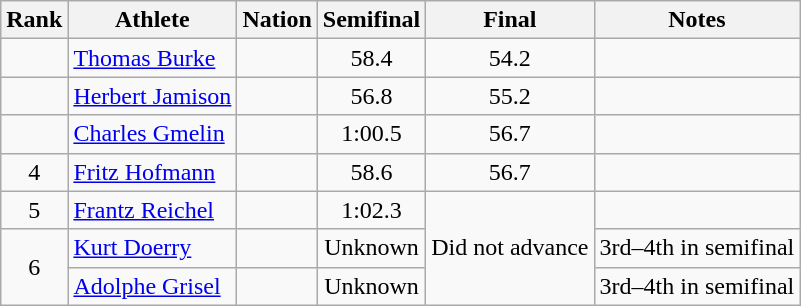<table class="wikitable sortable" style="text-align:center">
<tr>
<th>Rank</th>
<th>Athlete</th>
<th>Nation</th>
<th>Semifinal</th>
<th>Final</th>
<th>Notes</th>
</tr>
<tr>
<td></td>
<td align=left><a href='#'>Thomas Burke</a></td>
<td align=left></td>
<td>58.4</td>
<td>54.2</td>
<td></td>
</tr>
<tr>
<td></td>
<td align=left><a href='#'>Herbert Jamison</a></td>
<td align=left></td>
<td>56.8</td>
<td>55.2</td>
<td></td>
</tr>
<tr>
<td></td>
<td align=left><a href='#'>Charles Gmelin</a></td>
<td align=left></td>
<td data-sort-value=60.5>1:00.5</td>
<td>56.7</td>
<td></td>
</tr>
<tr>
<td>4</td>
<td align=left><a href='#'>Fritz Hofmann</a></td>
<td align=left></td>
<td>58.6</td>
<td>56.7</td>
<td></td>
</tr>
<tr>
<td>5</td>
<td align=left><a href='#'>Frantz Reichel</a></td>
<td align=left></td>
<td data-sort-value=62.3>1:02.3</td>
<td rowspan=3 data-sort-value=99.9>Did not advance</td>
<td></td>
</tr>
<tr>
<td rowspan=2>6</td>
<td align=left><a href='#'>Kurt Doerry</a></td>
<td align=left></td>
<td data-sort-value=99.9>Unknown</td>
<td>3rd–4th in semifinal</td>
</tr>
<tr>
<td align=left><a href='#'>Adolphe Grisel</a></td>
<td align=left></td>
<td data-sort-value=99.9>Unknown</td>
<td>3rd–4th in semifinal</td>
</tr>
</table>
